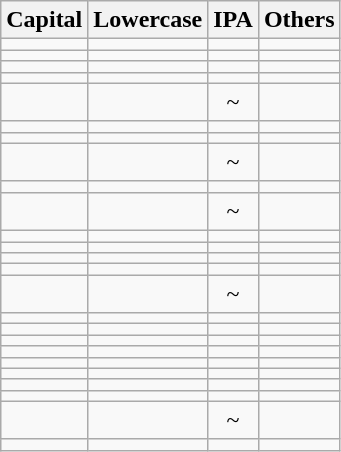<table class="wikitable" style="text-align:center">
<tr>
<th>Capital</th>
<th>Lowercase</th>
<th>IPA</th>
<th>Others</th>
</tr>
<tr>
<td></td>
<td></td>
<td></td>
<td></td>
</tr>
<tr>
<td></td>
<td></td>
<td></td>
<td></td>
</tr>
<tr>
<td></td>
<td></td>
<td></td>
<td></td>
</tr>
<tr>
<td></td>
<td></td>
<td></td>
<td> </td>
</tr>
<tr>
<td></td>
<td></td>
<td>~</td>
<td></td>
</tr>
<tr>
<td></td>
<td></td>
<td></td>
<td></td>
</tr>
<tr>
<td></td>
<td></td>
<td></td>
<td></td>
</tr>
<tr>
<td></td>
<td></td>
<td>~</td>
</tr>
<tr>
<td></td>
<td></td>
<td></td>
<td></td>
</tr>
<tr>
<td></td>
<td></td>
<td>~</td>
<td></td>
</tr>
<tr>
<td></td>
<td></td>
<td></td>
<td></td>
</tr>
<tr>
<td></td>
<td></td>
<td></td>
<td></td>
</tr>
<tr>
<td></td>
<td></td>
<td></td>
<td></td>
</tr>
<tr>
<td></td>
<td></td>
<td></td>
<td> </td>
</tr>
<tr>
<td></td>
<td></td>
<td>~</td>
<td></td>
</tr>
<tr>
<td></td>
<td></td>
<td></td>
<td></td>
</tr>
<tr>
<td></td>
<td></td>
<td></td>
<td></td>
</tr>
<tr>
<td></td>
<td></td>
<td></td>
<td></td>
</tr>
<tr>
<td></td>
<td></td>
<td></td>
<td></td>
</tr>
<tr>
<td></td>
<td></td>
<td></td>
<td> </td>
</tr>
<tr>
<td></td>
<td></td>
<td></td>
<td></td>
</tr>
<tr>
<td></td>
<td></td>
<td></td>
<td></td>
</tr>
<tr>
<td></td>
<td></td>
<td></td>
<td></td>
</tr>
<tr>
<td></td>
<td></td>
<td>~</td>
<td></td>
</tr>
<tr>
<td></td>
<td></td>
<td></td>
<td></td>
</tr>
</table>
